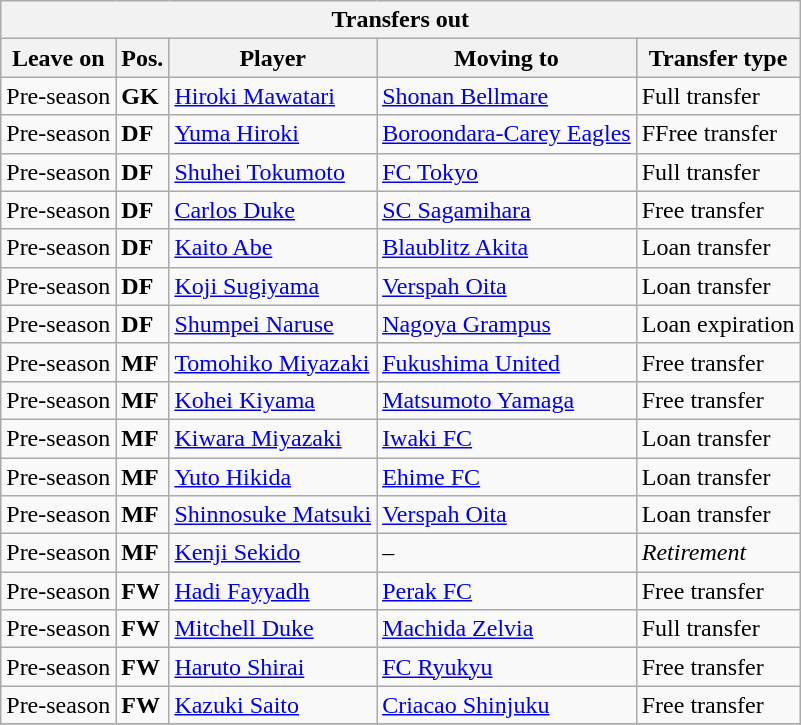<table class="wikitable sortable" style=“text-align:left;>
<tr>
<th colspan="5">Transfers out</th>
</tr>
<tr>
<th>Leave on</th>
<th>Pos.</th>
<th>Player</th>
<th>Moving to</th>
<th>Transfer type</th>
</tr>
<tr>
<td>Pre-season</td>
<td><strong>GK</strong></td>
<td> <a href='#'>Hiroki Mawatari</a></td>
<td> <a href='#'>Shonan Bellmare</a></td>
<td>Full transfer</td>
</tr>
<tr>
<td>Pre-season</td>
<td><strong>DF</strong></td>
<td> <a href='#'>Yuma Hiroki</a></td>
<td> <a href='#'>Boroondara-Carey Eagles</a></td>
<td>FFree transfer</td>
</tr>
<tr>
<td>Pre-season</td>
<td><strong>DF</strong></td>
<td> <a href='#'>Shuhei Tokumoto</a></td>
<td> <a href='#'>FC Tokyo</a></td>
<td>Full transfer</td>
</tr>
<tr>
<td>Pre-season</td>
<td><strong>DF</strong></td>
<td> <a href='#'>Carlos Duke</a></td>
<td> <a href='#'>SC Sagamihara</a></td>
<td>Free transfer</td>
</tr>
<tr>
<td>Pre-season</td>
<td><strong>DF</strong></td>
<td> <a href='#'>Kaito Abe</a></td>
<td> <a href='#'>Blaublitz Akita</a></td>
<td>Loan transfer</td>
</tr>
<tr>
<td>Pre-season</td>
<td><strong>DF</strong></td>
<td> <a href='#'>Koji Sugiyama</a></td>
<td> <a href='#'>Verspah Oita</a></td>
<td>Loan transfer</td>
</tr>
<tr>
<td>Pre-season</td>
<td><strong>DF</strong></td>
<td> <a href='#'>Shumpei Naruse</a></td>
<td> <a href='#'>Nagoya Grampus</a></td>
<td>Loan expiration</td>
</tr>
<tr>
<td>Pre-season</td>
<td><strong>MF</strong></td>
<td> <a href='#'>Tomohiko Miyazaki</a></td>
<td> <a href='#'>Fukushima United</a></td>
<td>Free transfer</td>
</tr>
<tr>
<td>Pre-season</td>
<td><strong>MF</strong></td>
<td> <a href='#'>Kohei Kiyama</a></td>
<td> <a href='#'>Matsumoto Yamaga</a></td>
<td>Free transfer</td>
</tr>
<tr>
<td>Pre-season</td>
<td><strong>MF</strong></td>
<td> <a href='#'>Kiwara Miyazaki</a></td>
<td> <a href='#'>Iwaki FC</a></td>
<td>Loan transfer</td>
</tr>
<tr>
<td>Pre-season</td>
<td><strong>MF</strong></td>
<td> <a href='#'>Yuto Hikida</a></td>
<td> <a href='#'>Ehime FC</a></td>
<td>Loan transfer</td>
</tr>
<tr>
<td>Pre-season</td>
<td><strong>MF</strong></td>
<td> <a href='#'>Shinnosuke Matsuki</a></td>
<td> <a href='#'>Verspah Oita</a></td>
<td>Loan transfer</td>
</tr>
<tr>
<td>Pre-season</td>
<td><strong>MF</strong></td>
<td> <a href='#'>Kenji Sekido</a></td>
<td>–</td>
<td><em>Retirement</em></td>
</tr>
<tr>
<td>Pre-season</td>
<td><strong>FW</strong></td>
<td> <a href='#'>Hadi Fayyadh</a></td>
<td> <a href='#'>Perak FC</a></td>
<td>Free transfer</td>
</tr>
<tr>
<td>Pre-season</td>
<td><strong>FW</strong></td>
<td> <a href='#'>Mitchell Duke</a></td>
<td> <a href='#'>Machida Zelvia</a></td>
<td>Full transfer</td>
</tr>
<tr>
<td>Pre-season</td>
<td><strong>FW</strong></td>
<td> <a href='#'>Haruto Shirai</a></td>
<td> <a href='#'>FC Ryukyu</a></td>
<td>Free transfer</td>
</tr>
<tr>
<td>Pre-season</td>
<td><strong>FW</strong></td>
<td> <a href='#'>Kazuki Saito</a></td>
<td> <a href='#'>Criacao Shinjuku</a></td>
<td>Free transfer</td>
</tr>
<tr>
</tr>
</table>
